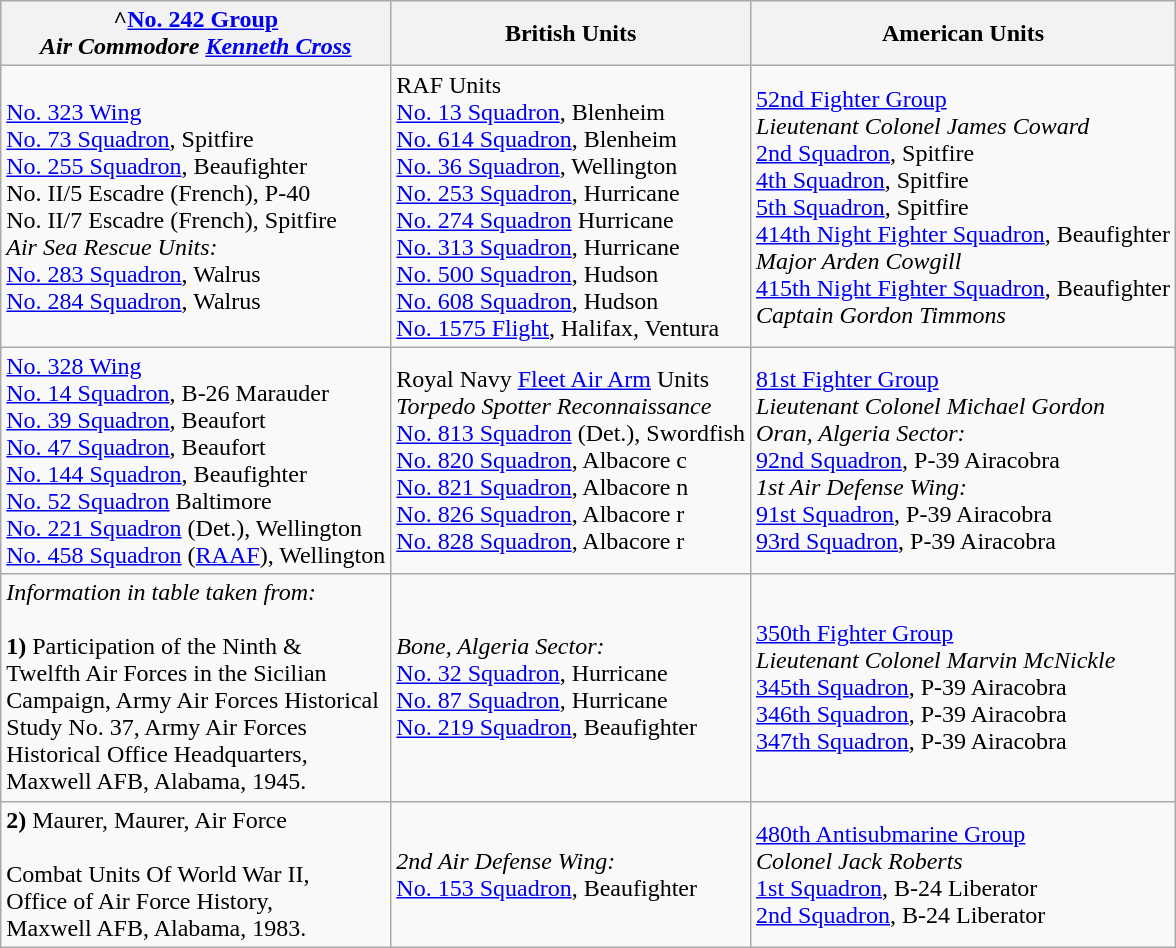<table class="wikitable" border="1">
<tr>
<th>^<a href='#'>No. 242 Group</a><br><em>Air Commodore <a href='#'>Kenneth Cross</a></em></th>
<th>British Units</th>
<th>American Units</th>
</tr>
<tr>
<td><a href='#'>No. 323 Wing</a><br><a href='#'>No. 73 Squadron</a>, Spitfire<br><a href='#'>No. 255 Squadron</a>, Beaufighter<br>No. II/5 Escadre (French), P-40<br>No. II/7 Escadre (French), Spitfire<br><em>Air Sea Rescue Units:</em><br><a href='#'>No. 283 Squadron</a>, Walrus<br><a href='#'>No. 284 Squadron</a>, Walrus</td>
<td>RAF Units<br><a href='#'>No. 13 Squadron</a>, Blenheim<br><a href='#'>No. 614 Squadron</a>, Blenheim<br><a href='#'>No. 36 Squadron</a>, Wellington<br><a href='#'>No. 253 Squadron</a>, Hurricane<br><a href='#'>No. 274 Squadron</a> Hurricane<br><a href='#'>No. 313 Squadron</a>, Hurricane<br><a href='#'>No. 500 Squadron</a>, Hudson<br><a href='#'>No. 608 Squadron</a>, Hudson<br><a href='#'>No. 1575 Flight</a>, Halifax, Ventura</td>
<td><a href='#'>52nd Fighter Group</a><br><em>Lieutenant Colonel James Coward</em><br><a href='#'>2nd Squadron</a>, Spitfire<br><a href='#'>4th Squadron</a>, Spitfire<br><a href='#'>5th Squadron</a>, Spitfire<br><a href='#'>414th Night Fighter Squadron</a>, Beaufighter<br><em>Major Arden Cowgill</em><br><a href='#'>415th Night Fighter Squadron</a>, Beaufighter<br><em>Captain Gordon Timmons</em></td>
</tr>
<tr>
<td><a href='#'>No. 328 Wing</a><br><a href='#'>No. 14 Squadron</a>, B-26 Marauder<br><a href='#'>No. 39 Squadron</a>, Beaufort<br><a href='#'>No. 47 Squadron</a>, Beaufort<br><a href='#'>No. 144 Squadron</a>, Beaufighter<br><a href='#'>No. 52 Squadron</a> Baltimore<br><a href='#'>No. 221 Squadron</a> (Det.), Wellington<br><a href='#'>No. 458 Squadron</a> (<a href='#'>RAAF</a>), Wellington</td>
<td>Royal Navy <a href='#'>Fleet Air Arm</a> Units<br><em>Torpedo Spotter Reconnaissance</em><br><a href='#'>No. 813 Squadron</a> (Det.), Swordfish<br><a href='#'>No. 820 Squadron</a>, Albacore c<br><a href='#'>No. 821 Squadron</a>, Albacore n<br><a href='#'>No. 826 Squadron</a>, Albacore r<br><a href='#'>No. 828 Squadron</a>, Albacore r</td>
<td><a href='#'>81st Fighter Group</a><br><em>Lieutenant Colonel Michael Gordon</em><br><em>Oran, Algeria Sector:</em><br><a href='#'>92nd Squadron</a>, P-39 Airacobra<br>
<em>1st Air Defense Wing:</em><br><a href='#'>91st Squadron</a>, P-39 Airacobra<br><a href='#'>93rd Squadron</a>, P-39 Airacobra</td>
</tr>
<tr>
<td><em>Information in table taken from:</em><br><br><strong>1)</strong> Participation of the Ninth &<br>
Twelfth Air Forces in the Sicilian<br>
Campaign, Army Air Forces Historical<br>
Study No. 37, Army Air Forces<br>
Historical Office Headquarters,<br>
Maxwell AFB, Alabama, 1945.</td>
<td><em>Bone, Algeria Sector:</em><br><a href='#'>No. 32 Squadron</a>, Hurricane<br><a href='#'>No. 87 Squadron</a>, Hurricane<br><a href='#'>No. 219 Squadron</a>, Beaufighter</td>
<td><a href='#'>350th Fighter Group</a><br><em>Lieutenant Colonel Marvin McNickle</em><br><a href='#'>345th Squadron</a>, P-39 Airacobra<br><a href='#'>346th Squadron</a>, P-39 Airacobra<br><a href='#'>347th Squadron</a>, P-39 Airacobra</td>
</tr>
<tr>
<td><strong> 2)</strong> Maurer, Maurer, Air Force<br><br>Combat Units Of World War II,<br>
Office of Air Force History,<br>
Maxwell AFB, Alabama, 1983.</td>
<td><em>2nd Air Defense Wing:</em><br><a href='#'>No. 153 Squadron</a>, Beaufighter</td>
<td><a href='#'>480th Antisubmarine Group</a><br><em>Colonel Jack Roberts</em><br><a href='#'>1st Squadron</a>, B-24 Liberator<br><a href='#'>2nd Squadron</a>, B-24 Liberator</td>
</tr>
</table>
